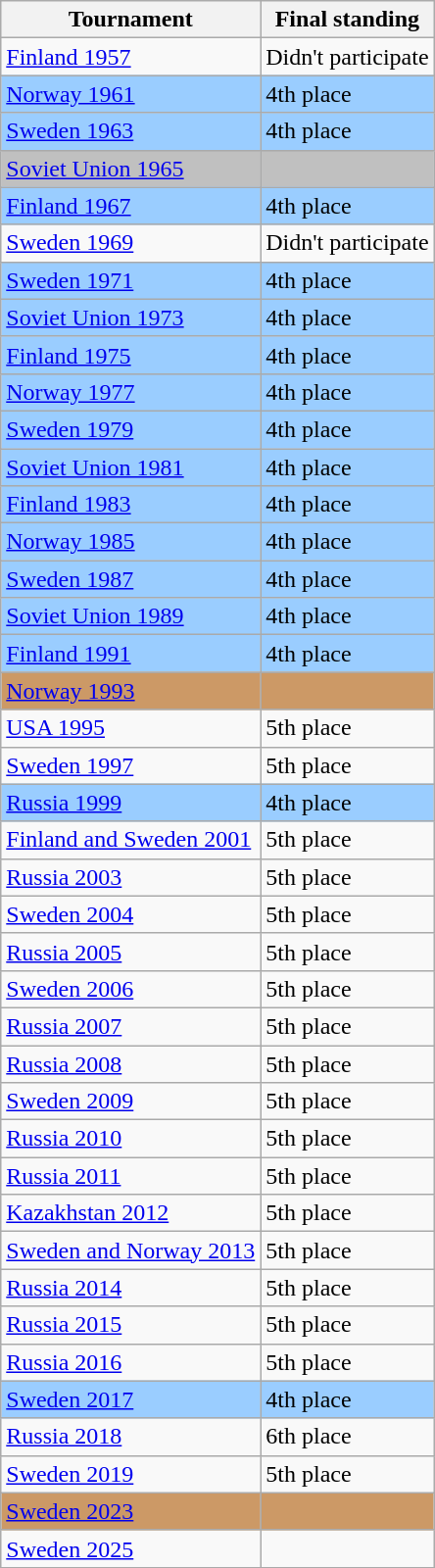<table class=wikitable>
<tr>
<th>Tournament</th>
<th>Final standing</th>
</tr>
<tr>
<td><a href='#'>Finland 1957</a></td>
<td>Didn't participate</td>
</tr>
<tr style="background:#9acdff;">
<td><a href='#'>Norway 1961</a></td>
<td>4th place</td>
</tr>
<tr style="background:#9acdff;">
<td><a href='#'>Sweden 1963</a></td>
<td>4th place</td>
</tr>
<tr style="background:silver;">
<td><a href='#'>Soviet Union 1965</a></td>
<td></td>
</tr>
<tr style="background:#9acdff;">
<td><a href='#'>Finland 1967</a></td>
<td>4th place</td>
</tr>
<tr>
<td><a href='#'>Sweden 1969</a></td>
<td>Didn't participate</td>
</tr>
<tr style="background:#9acdff;">
<td><a href='#'>Sweden 1971</a></td>
<td>4th place</td>
</tr>
<tr style="background:#9acdff;">
<td><a href='#'>Soviet Union 1973</a></td>
<td>4th place</td>
</tr>
<tr style="background:#9acdff;">
<td><a href='#'>Finland 1975</a></td>
<td>4th place</td>
</tr>
<tr style="background:#9acdff;">
<td><a href='#'>Norway 1977</a></td>
<td>4th place</td>
</tr>
<tr style="background:#9acdff;">
<td><a href='#'>Sweden 1979</a></td>
<td>4th place</td>
</tr>
<tr style="background:#9acdff;">
<td><a href='#'>Soviet Union 1981</a></td>
<td>4th place</td>
</tr>
<tr style="background:#9acdff;">
<td><a href='#'>Finland 1983</a></td>
<td>4th place</td>
</tr>
<tr style="background:#9acdff;">
<td><a href='#'>Norway 1985</a></td>
<td>4th place</td>
</tr>
<tr style="background:#9acdff;">
<td><a href='#'>Sweden 1987</a></td>
<td>4th place</td>
</tr>
<tr style="background:#9acdff;">
<td><a href='#'>Soviet Union 1989</a></td>
<td>4th place</td>
</tr>
<tr style="background:#9acdff;">
<td><a href='#'>Finland 1991</a></td>
<td>4th place</td>
</tr>
<tr style="background:#c96;">
<td><a href='#'>Norway 1993</a></td>
<td></td>
</tr>
<tr>
<td><a href='#'>USA 1995</a></td>
<td>5th place</td>
</tr>
<tr>
<td><a href='#'>Sweden 1997</a></td>
<td>5th place</td>
</tr>
<tr style="background:#9acdff;">
<td><a href='#'>Russia 1999</a></td>
<td>4th place</td>
</tr>
<tr>
<td><a href='#'>Finland and Sweden 2001</a></td>
<td>5th place</td>
</tr>
<tr>
<td><a href='#'>Russia 2003</a></td>
<td>5th place</td>
</tr>
<tr>
<td><a href='#'>Sweden 2004</a></td>
<td>5th place</td>
</tr>
<tr>
<td><a href='#'>Russia 2005</a></td>
<td>5th place</td>
</tr>
<tr>
<td><a href='#'>Sweden 2006</a></td>
<td>5th place</td>
</tr>
<tr>
<td><a href='#'>Russia 2007</a></td>
<td>5th place</td>
</tr>
<tr>
<td><a href='#'>Russia 2008</a></td>
<td>5th place</td>
</tr>
<tr>
<td><a href='#'>Sweden 2009</a></td>
<td>5th place</td>
</tr>
<tr>
<td><a href='#'>Russia 2010</a></td>
<td>5th place</td>
</tr>
<tr>
<td><a href='#'>Russia 2011</a></td>
<td>5th place</td>
</tr>
<tr>
<td><a href='#'>Kazakhstan 2012</a></td>
<td>5th place</td>
</tr>
<tr>
<td><a href='#'>Sweden and Norway 2013</a></td>
<td>5th place</td>
</tr>
<tr>
<td><a href='#'>Russia 2014</a></td>
<td>5th place</td>
</tr>
<tr>
<td><a href='#'>Russia 2015</a></td>
<td>5th place</td>
</tr>
<tr>
<td><a href='#'>Russia 2016</a></td>
<td>5th place</td>
</tr>
<tr style="background:#9acdff;">
<td><a href='#'>Sweden 2017</a></td>
<td>4th place</td>
</tr>
<tr>
<td><a href='#'>Russia 2018</a></td>
<td>6th place</td>
</tr>
<tr>
<td><a href='#'>Sweden 2019</a></td>
<td>5th place</td>
</tr>
<tr style="background:#c96;">
<td><a href='#'>Sweden 2023</a></td>
<td></td>
</tr>
<tr>
<td><a href='#'>Sweden 2025</a></td>
<td></td>
</tr>
</table>
